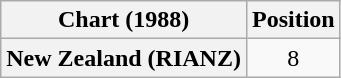<table class="wikitable plainrowheaders" style="text-align:center">
<tr>
<th>Chart (1988)</th>
<th>Position</th>
</tr>
<tr>
<th scope=row>New Zealand (RIANZ)</th>
<td>8</td>
</tr>
</table>
